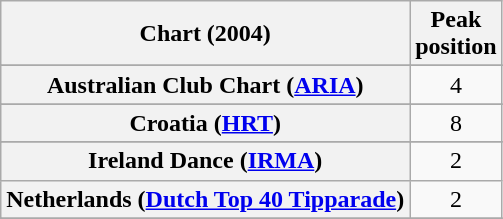<table class="wikitable sortable plainrowheaders">
<tr>
<th>Chart (2004)</th>
<th>Peak<br>position</th>
</tr>
<tr>
</tr>
<tr>
<th scope="row">Australian Club Chart (<a href='#'>ARIA</a>)</th>
<td align="center">4</td>
</tr>
<tr>
</tr>
<tr>
</tr>
<tr>
</tr>
<tr>
</tr>
<tr>
<th scope=row>Croatia (<a href='#'>HRT</a>)</th>
<td align="center">8</td>
</tr>
<tr>
</tr>
<tr>
</tr>
<tr>
<th scope="row">Ireland Dance (<a href='#'>IRMA</a>)</th>
<td align="center">2</td>
</tr>
<tr>
<th scope="row">Netherlands (<a href='#'>Dutch Top 40 Tipparade</a>)</th>
<td align="center">2</td>
</tr>
<tr>
</tr>
<tr>
</tr>
<tr>
</tr>
<tr>
</tr>
<tr>
</tr>
</table>
